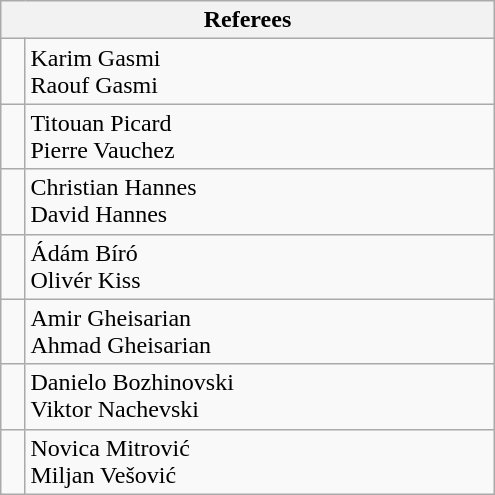<table class="wikitable" style="width: 330px;">
<tr>
<th colspan="2">Referees</th>
</tr>
<tr>
<td></td>
<td>Karim Gasmi<br>Raouf Gasmi</td>
</tr>
<tr>
<td></td>
<td>Titouan Picard<br>Pierre Vauchez</td>
</tr>
<tr>
<td></td>
<td>Christian Hannes<br>David Hannes</td>
</tr>
<tr>
<td></td>
<td>Ádám Bíró<br>Olivér Kiss</td>
</tr>
<tr>
<td></td>
<td>Amir Gheisarian<br>Ahmad Gheisarian</td>
</tr>
<tr>
<td></td>
<td>Danielo Bozhinovski<br>Viktor Nachevski</td>
</tr>
<tr>
<td></td>
<td>Novica Mitrović<br>Miljan Vešović</td>
</tr>
</table>
